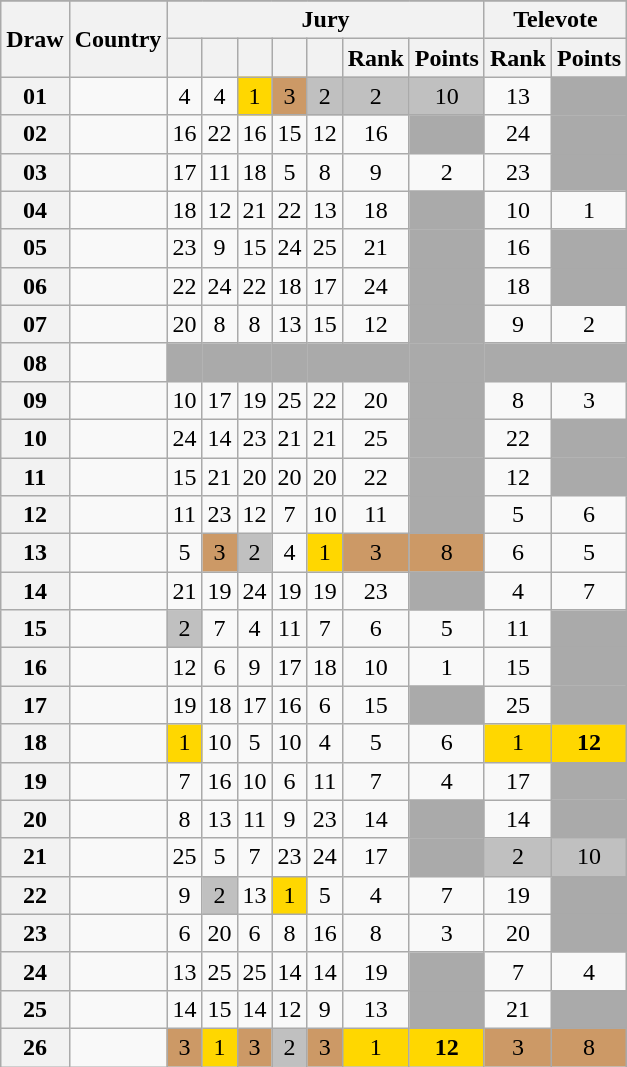<table class="sortable wikitable collapsible plainrowheaders" style="text-align:center;">
<tr>
</tr>
<tr>
<th scope="col" rowspan="2">Draw</th>
<th scope="col" rowspan="2">Country</th>
<th scope="col" colspan="7">Jury</th>
<th scope="col" colspan="2">Televote</th>
</tr>
<tr>
<th scope="col"><small></small></th>
<th scope="col"><small></small></th>
<th scope="col"><small></small></th>
<th scope="col"><small></small></th>
<th scope="col"><small></small></th>
<th scope="col">Rank</th>
<th scope="col">Points</th>
<th scope="col">Rank</th>
<th scope="col">Points</th>
</tr>
<tr>
<th scope="row" style="text-align:center;">01</th>
<td style="text-align:left;"></td>
<td>4</td>
<td>4</td>
<td style="background:gold;">1</td>
<td style="background:#CC9966;">3</td>
<td style="background:silver;">2</td>
<td style="background:silver;">2</td>
<td style="background:silver;">10</td>
<td>13</td>
<td style="background:#AAAAAA;"></td>
</tr>
<tr>
<th scope="row" style="text-align:center;">02</th>
<td style="text-align:left;"></td>
<td>16</td>
<td>22</td>
<td>16</td>
<td>15</td>
<td>12</td>
<td>16</td>
<td style="background:#AAAAAA;"></td>
<td>24</td>
<td style="background:#AAAAAA;"></td>
</tr>
<tr>
<th scope="row" style="text-align:center;">03</th>
<td style="text-align:left;"></td>
<td>17</td>
<td>11</td>
<td>18</td>
<td>5</td>
<td>8</td>
<td>9</td>
<td>2</td>
<td>23</td>
<td style="background:#AAAAAA;"></td>
</tr>
<tr>
<th scope="row" style="text-align:center;">04</th>
<td style="text-align:left;"></td>
<td>18</td>
<td>12</td>
<td>21</td>
<td>22</td>
<td>13</td>
<td>18</td>
<td style="background:#AAAAAA;"></td>
<td>10</td>
<td>1</td>
</tr>
<tr>
<th scope="row" style="text-align:center;">05</th>
<td style="text-align:left;"></td>
<td>23</td>
<td>9</td>
<td>15</td>
<td>24</td>
<td>25</td>
<td>21</td>
<td style="background:#AAAAAA;"></td>
<td>16</td>
<td style="background:#AAAAAA;"></td>
</tr>
<tr>
<th scope="row" style="text-align:center;">06</th>
<td style="text-align:left;"></td>
<td>22</td>
<td>24</td>
<td>22</td>
<td>18</td>
<td>17</td>
<td>24</td>
<td style="background:#AAAAAA;"></td>
<td>18</td>
<td style="background:#AAAAAA;"></td>
</tr>
<tr>
<th scope="row" style="text-align:center;">07</th>
<td style="text-align:left;"></td>
<td>20</td>
<td>8</td>
<td>8</td>
<td>13</td>
<td>15</td>
<td>12</td>
<td style="background:#AAAAAA;"></td>
<td>9</td>
<td>2</td>
</tr>
<tr class="sortbottom">
<th scope="row" style="text-align:center;">08</th>
<td style="text-align:left;"></td>
<td style="background:#AAAAAA;"></td>
<td style="background:#AAAAAA;"></td>
<td style="background:#AAAAAA;"></td>
<td style="background:#AAAAAA;"></td>
<td style="background:#AAAAAA;"></td>
<td style="background:#AAAAAA;"></td>
<td style="background:#AAAAAA;"></td>
<td style="background:#AAAAAA;"></td>
<td style="background:#AAAAAA;"></td>
</tr>
<tr>
<th scope="row" style="text-align:center;">09</th>
<td style="text-align:left;"></td>
<td>10</td>
<td>17</td>
<td>19</td>
<td>25</td>
<td>22</td>
<td>20</td>
<td style="background:#AAAAAA;"></td>
<td>8</td>
<td>3</td>
</tr>
<tr>
<th scope="row" style="text-align:center;">10</th>
<td style="text-align:left;"></td>
<td>24</td>
<td>14</td>
<td>23</td>
<td>21</td>
<td>21</td>
<td>25</td>
<td style="background:#AAAAAA;"></td>
<td>22</td>
<td style="background:#AAAAAA;"></td>
</tr>
<tr>
<th scope="row" style="text-align:center;">11</th>
<td style="text-align:left;"></td>
<td>15</td>
<td>21</td>
<td>20</td>
<td>20</td>
<td>20</td>
<td>22</td>
<td style="background:#AAAAAA;"></td>
<td>12</td>
<td style="background:#AAAAAA;"></td>
</tr>
<tr>
<th scope="row" style="text-align:center;">12</th>
<td style="text-align:left;"></td>
<td>11</td>
<td>23</td>
<td>12</td>
<td>7</td>
<td>10</td>
<td>11</td>
<td style="background:#AAAAAA;"></td>
<td>5</td>
<td>6</td>
</tr>
<tr>
<th scope="row" style="text-align:center;">13</th>
<td style="text-align:left;"></td>
<td>5</td>
<td style="background:#CC9966;">3</td>
<td style="background:silver;">2</td>
<td>4</td>
<td style="background:gold;">1</td>
<td style="background:#CC9966;">3</td>
<td style="background:#CC9966;">8</td>
<td>6</td>
<td>5</td>
</tr>
<tr>
<th scope="row" style="text-align:center;">14</th>
<td style="text-align:left;"></td>
<td>21</td>
<td>19</td>
<td>24</td>
<td>19</td>
<td>19</td>
<td>23</td>
<td style="background:#AAAAAA;"></td>
<td>4</td>
<td>7</td>
</tr>
<tr>
<th scope="row" style="text-align:center;">15</th>
<td style="text-align:left;"></td>
<td style="background:silver;">2</td>
<td>7</td>
<td>4</td>
<td>11</td>
<td>7</td>
<td>6</td>
<td>5</td>
<td>11</td>
<td style="background:#AAAAAA;"></td>
</tr>
<tr>
<th scope="row" style="text-align:center;">16</th>
<td style="text-align:left;"></td>
<td>12</td>
<td>6</td>
<td>9</td>
<td>17</td>
<td>18</td>
<td>10</td>
<td>1</td>
<td>15</td>
<td style="background:#AAAAAA;"></td>
</tr>
<tr>
<th scope="row" style="text-align:center;">17</th>
<td style="text-align:left;"></td>
<td>19</td>
<td>18</td>
<td>17</td>
<td>16</td>
<td>6</td>
<td>15</td>
<td style="background:#AAAAAA;"></td>
<td>25</td>
<td style="background:#AAAAAA;"></td>
</tr>
<tr>
<th scope="row" style="text-align:center;">18</th>
<td style="text-align:left;"></td>
<td style="background:gold;">1</td>
<td>10</td>
<td>5</td>
<td>10</td>
<td>4</td>
<td>5</td>
<td>6</td>
<td style="background:gold;">1</td>
<td style="background:gold;"><strong>12</strong></td>
</tr>
<tr>
<th scope="row" style="text-align:center;">19</th>
<td style="text-align:left;"></td>
<td>7</td>
<td>16</td>
<td>10</td>
<td>6</td>
<td>11</td>
<td>7</td>
<td>4</td>
<td>17</td>
<td style="background:#AAAAAA;"></td>
</tr>
<tr>
<th scope="row" style="text-align:center;">20</th>
<td style="text-align:left;"></td>
<td>8</td>
<td>13</td>
<td>11</td>
<td>9</td>
<td>23</td>
<td>14</td>
<td style="background:#AAAAAA;"></td>
<td>14</td>
<td style="background:#AAAAAA;"></td>
</tr>
<tr>
<th scope="row" style="text-align:center;">21</th>
<td style="text-align:left;"></td>
<td>25</td>
<td>5</td>
<td>7</td>
<td>23</td>
<td>24</td>
<td>17</td>
<td style="background:#AAAAAA;"></td>
<td style="background:silver;">2</td>
<td style="background:silver;">10</td>
</tr>
<tr>
<th scope="row" style="text-align:center;">22</th>
<td style="text-align:left;"></td>
<td>9</td>
<td style="background:silver;">2</td>
<td>13</td>
<td style="background:gold;">1</td>
<td>5</td>
<td>4</td>
<td>7</td>
<td>19</td>
<td style="background:#AAAAAA;"></td>
</tr>
<tr>
<th scope="row" style="text-align:center;">23</th>
<td style="text-align:left;"></td>
<td>6</td>
<td>20</td>
<td>6</td>
<td>8</td>
<td>16</td>
<td>8</td>
<td>3</td>
<td>20</td>
<td style="background:#AAAAAA;"></td>
</tr>
<tr>
<th scope="row" style="text-align:center;">24</th>
<td style="text-align:left;"></td>
<td>13</td>
<td>25</td>
<td>25</td>
<td>14</td>
<td>14</td>
<td>19</td>
<td style="background:#AAAAAA;"></td>
<td>7</td>
<td>4</td>
</tr>
<tr>
<th scope="row" style="text-align:center;">25</th>
<td style="text-align:left;"></td>
<td>14</td>
<td>15</td>
<td>14</td>
<td>12</td>
<td>9</td>
<td>13</td>
<td style="background:#AAAAAA;"></td>
<td>21</td>
<td style="background:#AAAAAA;"></td>
</tr>
<tr>
<th scope="row" style="text-align:center;">26</th>
<td style="text-align:left;"></td>
<td style="background:#CC9966;">3</td>
<td style="background:gold;">1</td>
<td style="background:#CC9966;">3</td>
<td style="background:silver;">2</td>
<td style="background:#CC9966;">3</td>
<td style="background:gold;">1</td>
<td style="background:gold;"><strong>12</strong></td>
<td style="background:#CC9966;">3</td>
<td style="background:#CC9966;">8</td>
</tr>
</table>
